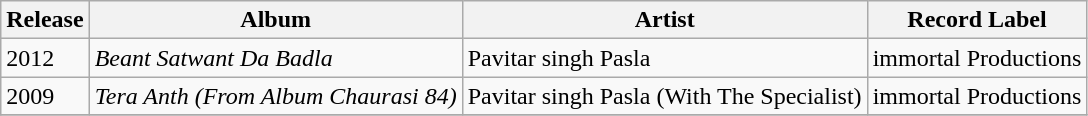<table class="wikitable">
<tr>
<th>Release</th>
<th>Album</th>
<th>Artist</th>
<th>Record Label</th>
</tr>
<tr>
<td>2012</td>
<td><em>Beant Satwant Da Badla </em></td>
<td>Pavitar singh Pasla</td>
<td>immortal Productions</td>
</tr>
<tr>
<td>2009</td>
<td><em>Tera Anth (From Album Chaurasi 84) </em></td>
<td>Pavitar singh Pasla (With The Specialist)</td>
<td>immortal Productions</td>
</tr>
<tr>
</tr>
</table>
